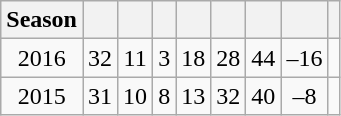<table class="wikitable" style="text-align:center;">
<tr>
<th>Season</th>
<th></th>
<th></th>
<th></th>
<th></th>
<th></th>
<th></th>
<th></th>
<th></th>
</tr>
<tr>
<td>2016</td>
<td>32</td>
<td>11</td>
<td>3</td>
<td>18</td>
<td>28</td>
<td>44</td>
<td>–16</td>
<td></td>
</tr>
<tr>
<td>2015</td>
<td>31</td>
<td>10</td>
<td>8</td>
<td>13</td>
<td>32</td>
<td>40</td>
<td>–8</td>
<td></td>
</tr>
</table>
